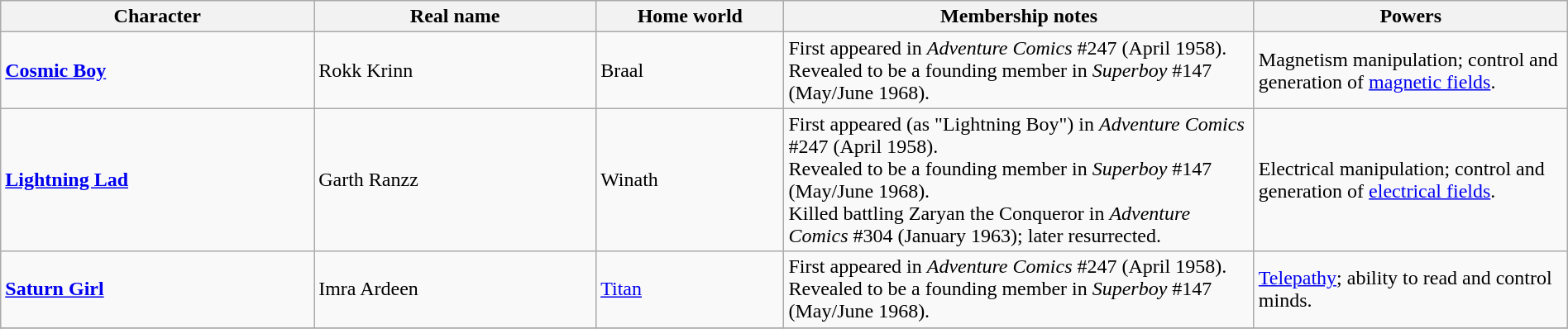<table class="wikitable" width=100%>
<tr>
<th width=20%>Character</th>
<th width=18%>Real name</th>
<th width=12%>Home world</th>
<th width=30%>Membership notes</th>
<th width=20%>Powers</th>
</tr>
<tr>
<td><strong><a href='#'>Cosmic Boy</a></strong></td>
<td>Rokk Krinn</td>
<td>Braal</td>
<td>First appeared in <em>Adventure Comics</em> #247 (April 1958).<br>Revealed to be a founding member in <em>Superboy</em> #147 (May/June 1968).</td>
<td>Magnetism manipulation; control and generation of <a href='#'>magnetic fields</a>.</td>
</tr>
<tr>
<td><strong><a href='#'>Lightning Lad</a></strong></td>
<td>Garth Ranzz</td>
<td>Winath</td>
<td>First appeared (as "Lightning Boy") in <em>Adventure Comics</em> #247 (April 1958).<br>Revealed to be a founding member in <em>Superboy</em> #147 (May/June 1968).<br>Killed battling Zaryan the Conqueror in <em>Adventure Comics</em> #304 (January 1963); later resurrected.</td>
<td>Electrical manipulation; control and generation of <a href='#'>electrical fields</a>.</td>
</tr>
<tr>
<td><strong><a href='#'>Saturn Girl</a></strong></td>
<td>Imra Ardeen</td>
<td><a href='#'>Titan</a></td>
<td>First appeared in <em>Adventure Comics</em> #247 (April 1958).<br>Revealed to be a founding member in <em>Superboy</em> #147 (May/June 1968).</td>
<td><a href='#'>Telepathy</a>; ability to read and control minds.</td>
</tr>
<tr>
</tr>
</table>
